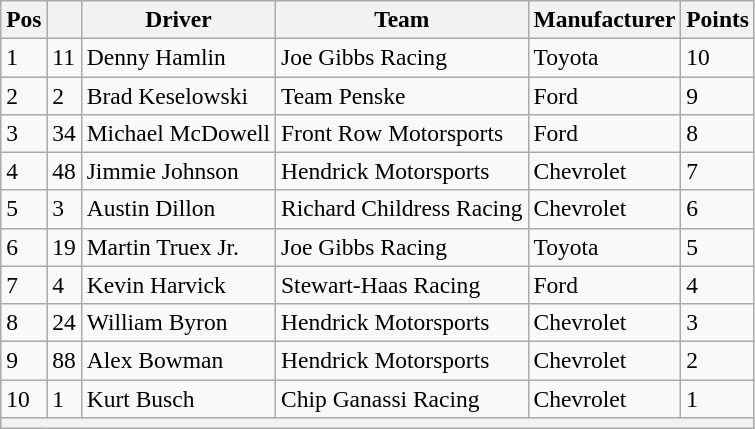<table class="wikitable" style="font-size:98%">
<tr>
<th>Pos</th>
<th></th>
<th>Driver</th>
<th>Team</th>
<th>Manufacturer</th>
<th>Points</th>
</tr>
<tr>
<td>1</td>
<td>11</td>
<td>Denny Hamlin</td>
<td>Joe Gibbs Racing</td>
<td>Toyota</td>
<td>10</td>
</tr>
<tr>
<td>2</td>
<td>2</td>
<td>Brad Keselowski</td>
<td>Team Penske</td>
<td>Ford</td>
<td>9</td>
</tr>
<tr>
<td>3</td>
<td>34</td>
<td>Michael McDowell</td>
<td>Front Row Motorsports</td>
<td>Ford</td>
<td>8</td>
</tr>
<tr>
<td>4</td>
<td>48</td>
<td>Jimmie Johnson</td>
<td>Hendrick Motorsports</td>
<td>Chevrolet</td>
<td>7</td>
</tr>
<tr>
<td>5</td>
<td>3</td>
<td>Austin Dillon</td>
<td>Richard Childress Racing</td>
<td>Chevrolet</td>
<td>6</td>
</tr>
<tr>
<td>6</td>
<td>19</td>
<td>Martin Truex Jr.</td>
<td>Joe Gibbs Racing</td>
<td>Toyota</td>
<td>5</td>
</tr>
<tr>
<td>7</td>
<td>4</td>
<td>Kevin Harvick</td>
<td>Stewart-Haas Racing</td>
<td>Ford</td>
<td>4</td>
</tr>
<tr>
<td>8</td>
<td>24</td>
<td>William Byron</td>
<td>Hendrick Motorsports</td>
<td>Chevrolet</td>
<td>3</td>
</tr>
<tr>
<td>9</td>
<td>88</td>
<td>Alex Bowman</td>
<td>Hendrick Motorsports</td>
<td>Chevrolet</td>
<td>2</td>
</tr>
<tr>
<td>10</td>
<td>1</td>
<td>Kurt Busch</td>
<td>Chip Ganassi Racing</td>
<td>Chevrolet</td>
<td>1</td>
</tr>
<tr>
<th colspan="6"></th>
</tr>
</table>
